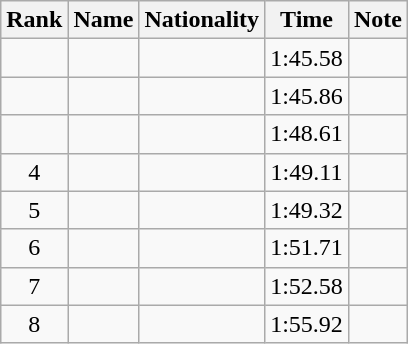<table class="wikitable sortable" style="text-align:center">
<tr>
<th>Rank</th>
<th>Name</th>
<th>Nationality</th>
<th>Time</th>
<th>Note</th>
</tr>
<tr>
<td></td>
<td align=left></td>
<td align=left></td>
<td>1:45.58</td>
<td></td>
</tr>
<tr>
<td></td>
<td align=left></td>
<td align=left></td>
<td>1:45.86</td>
<td></td>
</tr>
<tr>
<td></td>
<td align=left></td>
<td align=left></td>
<td>1:48.61</td>
<td></td>
</tr>
<tr>
<td>4</td>
<td align=left></td>
<td align=left></td>
<td>1:49.11</td>
<td></td>
</tr>
<tr>
<td>5</td>
<td align=left></td>
<td align=left></td>
<td>1:49.32</td>
<td></td>
</tr>
<tr>
<td>6</td>
<td align=left></td>
<td align=left></td>
<td>1:51.71</td>
<td></td>
</tr>
<tr>
<td>7</td>
<td align=left></td>
<td align=left></td>
<td>1:52.58</td>
<td></td>
</tr>
<tr>
<td>8</td>
<td align=left></td>
<td align=left></td>
<td>1:55.92</td>
<td></td>
</tr>
</table>
